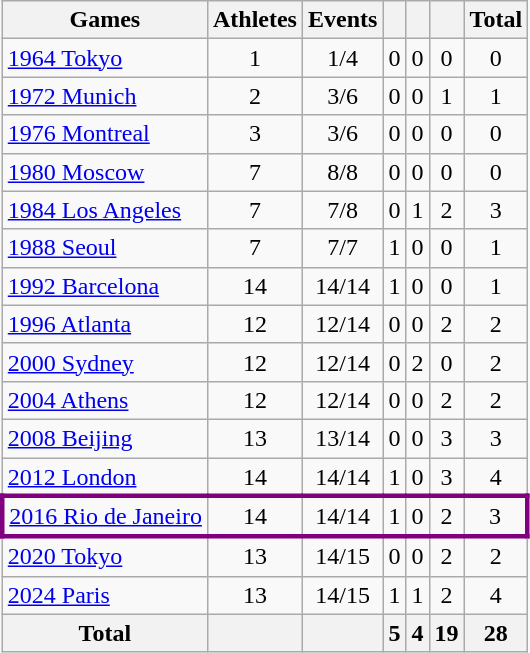<table class="wikitable sortable" style="text-align:center">
<tr>
<th>Games</th>
<th>Athletes</th>
<th>Events</th>
<th width:3em; font-weight:bold;"></th>
<th width:3em; font-weight:bold;"></th>
<th width:3em; font-weight:bold;"></th>
<th style="width:3; font-weight:bold;">Total</th>
</tr>
<tr>
<td align=left> <a href='#'>1964 Tokyo</a></td>
<td>1</td>
<td>1/4</td>
<td>0</td>
<td>0</td>
<td>0</td>
<td>0</td>
</tr>
<tr>
<td align=left> <a href='#'>1972 Munich</a></td>
<td>2</td>
<td>3/6</td>
<td>0</td>
<td>0</td>
<td>1</td>
<td>1</td>
</tr>
<tr>
<td align=left> <a href='#'>1976 Montreal</a></td>
<td>3</td>
<td>3/6</td>
<td>0</td>
<td>0</td>
<td>0</td>
<td>0</td>
</tr>
<tr>
<td align=left> <a href='#'>1980 Moscow</a></td>
<td>7</td>
<td>8/8</td>
<td>0</td>
<td>0</td>
<td>0</td>
<td>0</td>
</tr>
<tr>
<td align=left> <a href='#'>1984 Los Angeles</a></td>
<td>7</td>
<td>7/8</td>
<td>0</td>
<td>1</td>
<td>2</td>
<td>3</td>
</tr>
<tr>
<td align=left> <a href='#'>1988 Seoul</a></td>
<td>7</td>
<td>7/7</td>
<td>1</td>
<td>0</td>
<td>0</td>
<td>1</td>
</tr>
<tr>
<td align=left> <a href='#'>1992 Barcelona</a></td>
<td>14</td>
<td>14/14</td>
<td>1</td>
<td>0</td>
<td>0</td>
<td>1</td>
</tr>
<tr>
<td align=left> <a href='#'>1996 Atlanta</a></td>
<td>12</td>
<td>12/14</td>
<td>0</td>
<td>0</td>
<td>2</td>
<td>2</td>
</tr>
<tr>
<td align=left> <a href='#'>2000 Sydney</a></td>
<td>12</td>
<td>12/14</td>
<td>0</td>
<td>2</td>
<td>0</td>
<td>2</td>
</tr>
<tr>
<td align=left> <a href='#'>2004 Athens</a></td>
<td>12</td>
<td>12/14</td>
<td>0</td>
<td>0</td>
<td>2</td>
<td>2</td>
</tr>
<tr>
<td align=left> <a href='#'>2008 Beijing</a></td>
<td>13</td>
<td>13/14</td>
<td>0</td>
<td>0</td>
<td>3</td>
<td>3</td>
</tr>
<tr>
<td align=left> <a href='#'>2012 London</a></td>
<td>14</td>
<td>14/14</td>
<td>1</td>
<td>0</td>
<td>3</td>
<td>4</td>
</tr>
<tr>
</tr>
<tr align=center style="border: 3px solid purple">
<td align=left> <a href='#'>2016 Rio de Janeiro</a></td>
<td>14</td>
<td>14/14</td>
<td>1</td>
<td>0</td>
<td>2</td>
<td>3</td>
</tr>
<tr>
<td align=left> <a href='#'>2020 Tokyo</a></td>
<td>13</td>
<td>14/15</td>
<td>0</td>
<td>0</td>
<td>2</td>
<td>2</td>
</tr>
<tr>
<td align=left> <a href='#'>2024 Paris</a></td>
<td>13</td>
<td>14/15</td>
<td>1</td>
<td>1</td>
<td>2</td>
<td>4</td>
</tr>
<tr>
<th>Total</th>
<th></th>
<th></th>
<th>5</th>
<th>4</th>
<th>19</th>
<th>28</th>
</tr>
</table>
